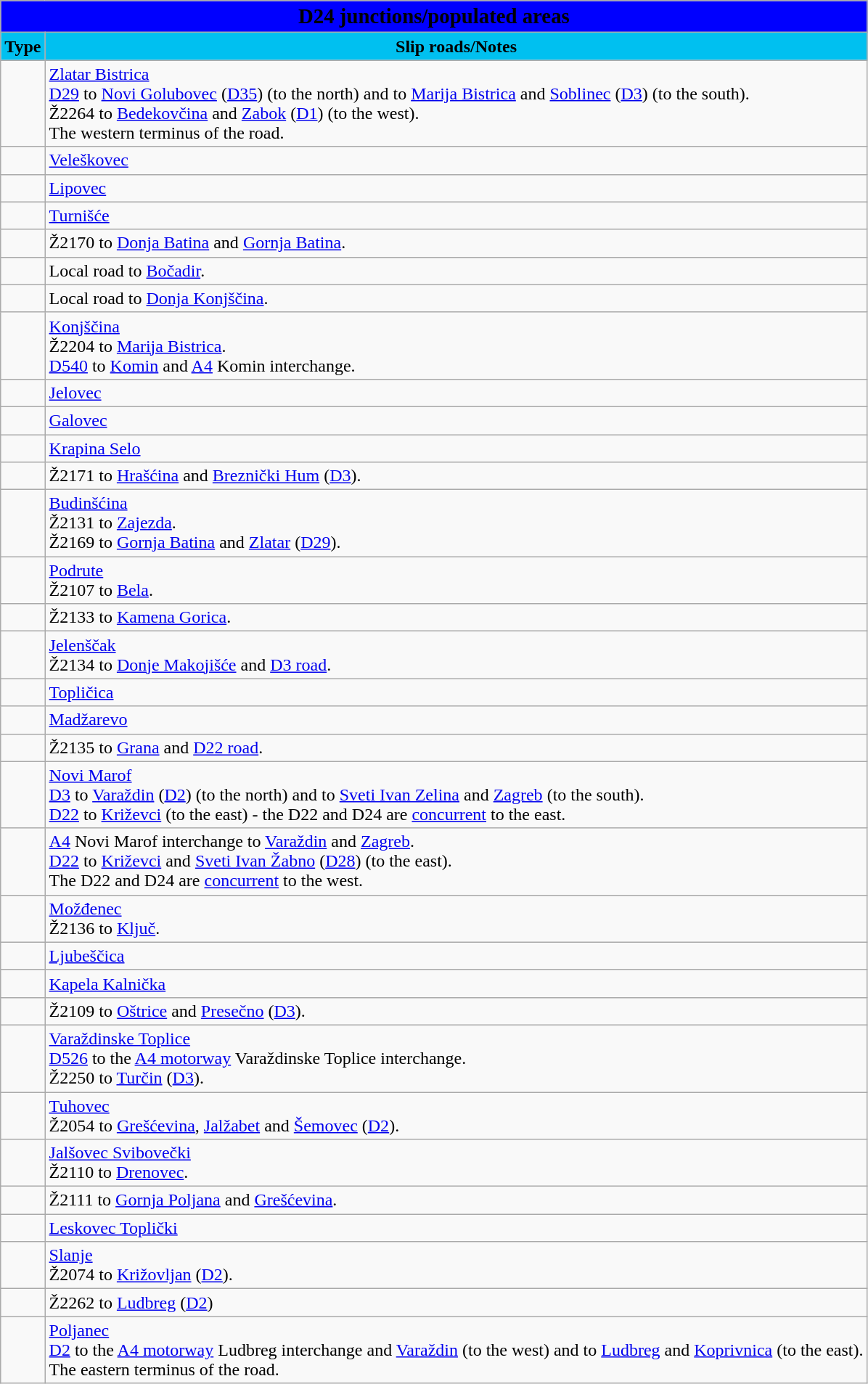<table class="wikitable">
<tr>
<td colspan=2 bgcolor=blue align=center style=margin-top:15><span><big><strong>D24 junctions/populated areas</strong></big></span></td>
</tr>
<tr>
<td align=center bgcolor=00c0f0><strong>Type</strong></td>
<td align=center bgcolor=00c0f0><strong>Slip roads/Notes</strong></td>
</tr>
<tr>
<td></td>
<td><a href='#'>Zlatar Bistrica</a><br> <a href='#'>D29</a> to <a href='#'>Novi Golubovec</a> (<a href='#'>D35</a>) (to the north) and to <a href='#'>Marija Bistrica</a> and <a href='#'>Soblinec</a> (<a href='#'>D3</a>) (to the south).<br>Ž2264 to <a href='#'>Bedekovčina</a> and <a href='#'>Zabok</a> (<a href='#'>D1</a>) (to the west).<br>The western terminus of the road.</td>
</tr>
<tr>
<td></td>
<td><a href='#'>Veleškovec</a></td>
</tr>
<tr>
<td></td>
<td><a href='#'>Lipovec</a></td>
</tr>
<tr>
<td></td>
<td><a href='#'>Turnišće</a></td>
</tr>
<tr>
<td></td>
<td>Ž2170 to <a href='#'>Donja Batina</a> and <a href='#'>Gornja Batina</a>.</td>
</tr>
<tr>
<td></td>
<td>Local road to <a href='#'>Bočadir</a>.</td>
</tr>
<tr>
<td></td>
<td>Local road to <a href='#'>Donja Konjščina</a>.</td>
</tr>
<tr>
<td></td>
<td><a href='#'>Konjščina</a><br>Ž2204 to <a href='#'>Marija Bistrica</a>.<br> <a href='#'>D540</a> to <a href='#'>Komin</a> and  <a href='#'>A4</a> Komin interchange.</td>
</tr>
<tr>
<td></td>
<td><a href='#'>Jelovec</a></td>
</tr>
<tr>
<td></td>
<td><a href='#'>Galovec</a></td>
</tr>
<tr>
<td></td>
<td><a href='#'>Krapina Selo</a></td>
</tr>
<tr>
<td></td>
<td>Ž2171 to <a href='#'>Hrašćina</a> and <a href='#'>Breznički Hum</a> (<a href='#'>D3</a>).</td>
</tr>
<tr>
<td></td>
<td><a href='#'>Budinšćina</a><br>Ž2131 to <a href='#'>Zajezda</a>.<br>Ž2169 to <a href='#'>Gornja Batina</a> and <a href='#'>Zlatar</a> (<a href='#'>D29</a>).</td>
</tr>
<tr>
<td></td>
<td><a href='#'>Podrute</a><br>Ž2107 to <a href='#'>Bela</a>.</td>
</tr>
<tr>
<td></td>
<td>Ž2133 to <a href='#'>Kamena Gorica</a>.</td>
</tr>
<tr>
<td></td>
<td><a href='#'>Jelenščak</a><br>Ž2134 to <a href='#'>Donje Makojišće</a> and <a href='#'>D3 road</a>.</td>
</tr>
<tr>
<td></td>
<td><a href='#'>Topličica</a></td>
</tr>
<tr>
<td></td>
<td><a href='#'>Madžarevo</a></td>
</tr>
<tr>
<td></td>
<td>Ž2135 to <a href='#'>Grana</a> and <a href='#'>D22 road</a>.</td>
</tr>
<tr>
<td></td>
<td><a href='#'>Novi Marof</a><br> <a href='#'>D3</a> to <a href='#'>Varaždin</a> (<a href='#'>D2</a>) (to the north) and to <a href='#'>Sveti Ivan Zelina</a> and <a href='#'>Zagreb</a> (to the south).<br> <a href='#'>D22</a> to <a href='#'>Križevci</a> (to the east) - the D22 and D24 are <a href='#'>concurrent</a> to the east.</td>
</tr>
<tr>
<td></td>
<td> <a href='#'>A4</a> Novi Marof interchange to <a href='#'>Varaždin</a> and <a href='#'>Zagreb</a>.<br> <a href='#'>D22</a> to <a href='#'>Križevci</a> and <a href='#'>Sveti Ivan Žabno</a> (<a href='#'>D28</a>) (to the east).<br>The D22 and D24 are <a href='#'>concurrent</a> to the west.</td>
</tr>
<tr>
<td></td>
<td><a href='#'>Možđenec</a><br>Ž2136 to <a href='#'>Ključ</a>.</td>
</tr>
<tr>
<td></td>
<td><a href='#'>Ljubeščica</a></td>
</tr>
<tr>
<td></td>
<td><a href='#'>Kapela Kalnička</a></td>
</tr>
<tr>
<td></td>
<td>Ž2109 to <a href='#'>Oštrice</a> and <a href='#'>Presečno</a> (<a href='#'>D3</a>).</td>
</tr>
<tr>
<td></td>
<td><a href='#'>Varaždinske Toplice</a><br> <a href='#'>D526</a> to the <a href='#'>A4 motorway</a> Varaždinske Toplice interchange.<br>Ž2250 to <a href='#'>Turčin</a> (<a href='#'>D3</a>).</td>
</tr>
<tr>
<td></td>
<td><a href='#'>Tuhovec</a><br>Ž2054 to <a href='#'>Grešćevina</a>, <a href='#'>Jalžabet</a> and <a href='#'>Šemovec</a> (<a href='#'>D2</a>).</td>
</tr>
<tr>
<td></td>
<td><a href='#'>Jalšovec Svibovečki</a><br>Ž2110 to <a href='#'>Drenovec</a>.</td>
</tr>
<tr>
<td></td>
<td>Ž2111 to <a href='#'>Gornja Poljana</a> and <a href='#'>Grešćevina</a>.</td>
</tr>
<tr>
<td></td>
<td><a href='#'>Leskovec Toplički</a></td>
</tr>
<tr>
<td></td>
<td><a href='#'>Slanje</a><br>Ž2074 to <a href='#'>Križovljan</a> (<a href='#'>D2</a>).</td>
</tr>
<tr>
<td></td>
<td>Ž2262 to <a href='#'>Ludbreg</a> (<a href='#'>D2</a>)</td>
</tr>
<tr>
<td></td>
<td><a href='#'>Poljanec</a><br> <a href='#'>D2</a> to the <a href='#'>A4 motorway</a> Ludbreg interchange and <a href='#'>Varaždin</a> (to the west) and to <a href='#'>Ludbreg</a> and <a href='#'>Koprivnica</a> (to the east).<br>The eastern terminus of the road.</td>
</tr>
</table>
